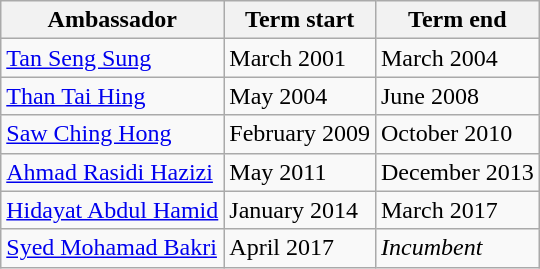<table class=wikitable>
<tr>
<th>Ambassador</th>
<th>Term start</th>
<th>Term end</th>
</tr>
<tr>
<td><a href='#'>Tan Seng Sung</a></td>
<td>March 2001</td>
<td>March 2004</td>
</tr>
<tr>
<td><a href='#'>Than Tai Hing</a></td>
<td>May 2004</td>
<td>June 2008</td>
</tr>
<tr>
<td><a href='#'>Saw Ching Hong</a></td>
<td>February 2009</td>
<td>October 2010</td>
</tr>
<tr>
<td><a href='#'>Ahmad Rasidi Hazizi</a></td>
<td>May 2011</td>
<td>December 2013</td>
</tr>
<tr>
<td><a href='#'>Hidayat Abdul Hamid</a></td>
<td>January 2014</td>
<td>March 2017</td>
</tr>
<tr>
<td><a href='#'>Syed Mohamad Bakri</a></td>
<td>April 2017</td>
<td><em>Incumbent</em></td>
</tr>
</table>
